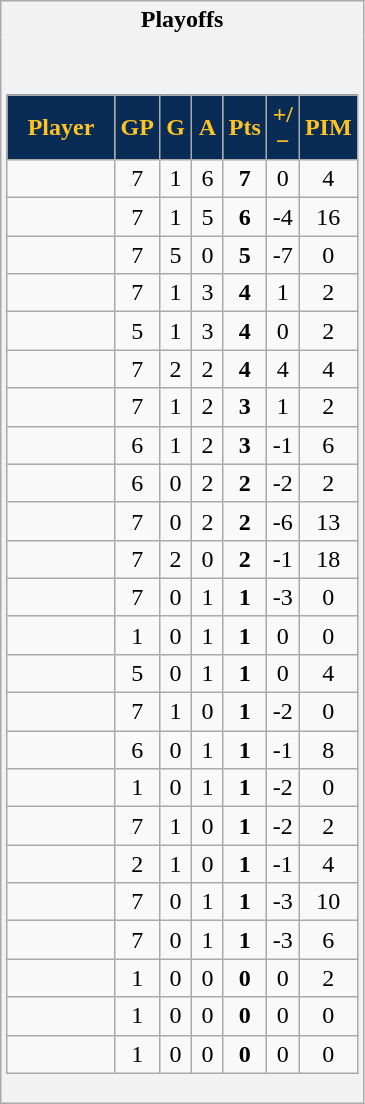<table class="wikitable" style="border: 1px solid #aaa;">
<tr>
<th style="border: 0;">Playoffs</th>
</tr>
<tr>
<td style="background: #f2f2f2; border: 0; text-align: center;"><br><table class="wikitable sortable" width="100%">
<tr align=center>
<th style="background:#092c57;color:#ffc322;" width="40%">Player</th>
<th style="background:#092c57;color:#ffc322;" width="10%">GP</th>
<th style="background:#092c57;color:#ffc322;" width="10%">G</th>
<th style="background:#092c57;color:#ffc322;" width="10%">A</th>
<th style="background:#092c57;color:#ffc322;" width="10%">Pts</th>
<th style="background:#092c57;color:#ffc322;" width="10%">+/−</th>
<th style="background:#092c57;color:#ffc322;" width="10%">PIM</th>
</tr>
<tr align=center>
<td></td>
<td>7</td>
<td>1</td>
<td>6</td>
<td><strong>7</strong></td>
<td>0</td>
<td>4</td>
</tr>
<tr align=center>
<td></td>
<td>7</td>
<td>1</td>
<td>5</td>
<td><strong>6</strong></td>
<td>-4</td>
<td>16</td>
</tr>
<tr align=center>
<td></td>
<td>7</td>
<td>5</td>
<td>0</td>
<td><strong>5</strong></td>
<td>-7</td>
<td>0</td>
</tr>
<tr align=center>
<td></td>
<td>7</td>
<td>1</td>
<td>3</td>
<td><strong>4</strong></td>
<td>1</td>
<td>2</td>
</tr>
<tr align=center>
<td></td>
<td>5</td>
<td>1</td>
<td>3</td>
<td><strong>4</strong></td>
<td>0</td>
<td>2</td>
</tr>
<tr align=center>
<td></td>
<td>7</td>
<td>2</td>
<td>2</td>
<td><strong>4</strong></td>
<td>4</td>
<td>4</td>
</tr>
<tr align=center>
<td></td>
<td>7</td>
<td>1</td>
<td>2</td>
<td><strong>3</strong></td>
<td>1</td>
<td>2</td>
</tr>
<tr align=center>
<td></td>
<td>6</td>
<td>1</td>
<td>2</td>
<td><strong>3</strong></td>
<td>-1</td>
<td>6</td>
</tr>
<tr align=center>
<td></td>
<td>6</td>
<td>0</td>
<td>2</td>
<td><strong>2</strong></td>
<td>-2</td>
<td>2</td>
</tr>
<tr align=center>
<td></td>
<td>7</td>
<td>0</td>
<td>2</td>
<td><strong>2</strong></td>
<td>-6</td>
<td>13</td>
</tr>
<tr align=center>
<td></td>
<td>7</td>
<td>2</td>
<td>0</td>
<td><strong>2</strong></td>
<td>-1</td>
<td>18</td>
</tr>
<tr align=center>
<td></td>
<td>7</td>
<td>0</td>
<td>1</td>
<td><strong>1</strong></td>
<td>-3</td>
<td>0</td>
</tr>
<tr align=center>
<td></td>
<td>1</td>
<td>0</td>
<td>1</td>
<td><strong>1</strong></td>
<td>0</td>
<td>0</td>
</tr>
<tr align=center>
<td></td>
<td>5</td>
<td>0</td>
<td>1</td>
<td><strong>1</strong></td>
<td>0</td>
<td>4</td>
</tr>
<tr align=center>
<td></td>
<td>7</td>
<td>1</td>
<td>0</td>
<td><strong>1</strong></td>
<td>-2</td>
<td>0</td>
</tr>
<tr align=center>
<td></td>
<td>6</td>
<td>0</td>
<td>1</td>
<td><strong>1</strong></td>
<td>-1</td>
<td>8</td>
</tr>
<tr align=center>
<td></td>
<td>1</td>
<td>0</td>
<td>1</td>
<td><strong>1</strong></td>
<td>-2</td>
<td>0</td>
</tr>
<tr align=center>
<td></td>
<td>7</td>
<td>1</td>
<td>0</td>
<td><strong>1</strong></td>
<td>-2</td>
<td>2</td>
</tr>
<tr align=center>
<td></td>
<td>2</td>
<td>1</td>
<td>0</td>
<td><strong>1</strong></td>
<td>-1</td>
<td>4</td>
</tr>
<tr align=center>
<td></td>
<td>7</td>
<td>0</td>
<td>1</td>
<td><strong>1</strong></td>
<td>-3</td>
<td>10</td>
</tr>
<tr align=center>
<td></td>
<td>7</td>
<td>0</td>
<td>1</td>
<td><strong>1</strong></td>
<td>-3</td>
<td>6</td>
</tr>
<tr align=center>
<td></td>
<td>1</td>
<td>0</td>
<td>0</td>
<td><strong>0</strong></td>
<td>0</td>
<td>2</td>
</tr>
<tr align=center>
<td></td>
<td>1</td>
<td>0</td>
<td>0</td>
<td><strong>0</strong></td>
<td>0</td>
<td>0</td>
</tr>
<tr align=center>
<td></td>
<td>1</td>
<td>0</td>
<td>0</td>
<td><strong>0</strong></td>
<td>0</td>
<td>0</td>
</tr>
</table>
</td>
</tr>
</table>
